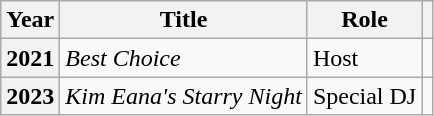<table class="wikitable plainrowheaders">
<tr>
<th scope="col">Year</th>
<th scope="col">Title</th>
<th scope="col">Role</th>
<th scope="col"></th>
</tr>
<tr>
<th scope="row">2021</th>
<td><em>Best Choice</em></td>
<td>Host</td>
<td style="text-align:center"></td>
</tr>
<tr>
<th scope="row">2023</th>
<td><em>Kim Eana's Starry Night</em></td>
<td>Special DJ</td>
<td style="text-align:center"></td>
</tr>
</table>
